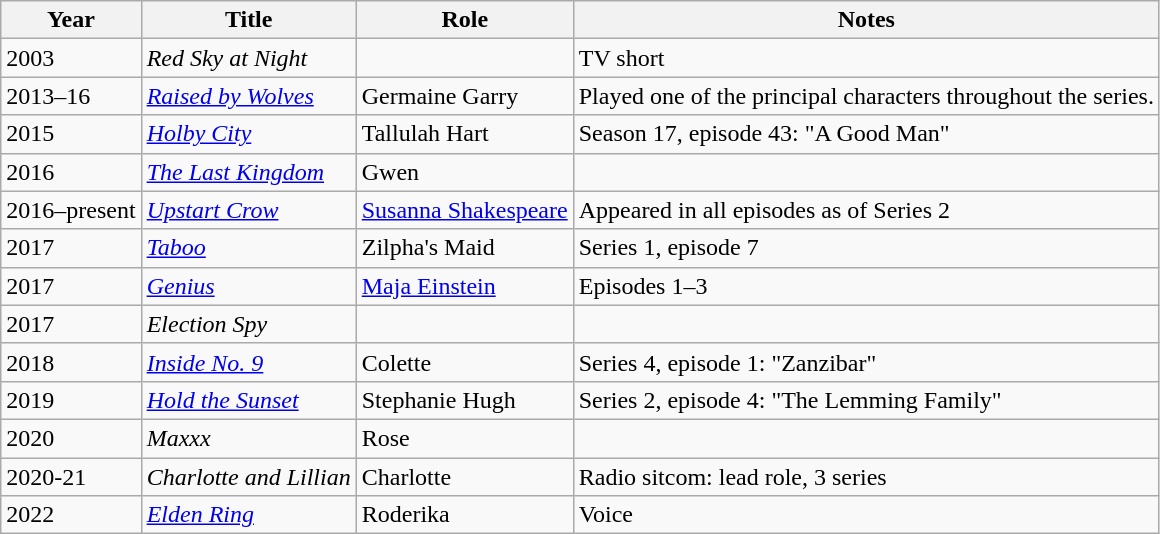<table class="wikitable sortable">
<tr>
<th>Year</th>
<th>Title</th>
<th>Role</th>
<th>Notes</th>
</tr>
<tr>
<td>2003</td>
<td><em>Red Sky at Night</em></td>
<td></td>
<td>TV short</td>
</tr>
<tr>
<td>2013–16</td>
<td><em><a href='#'>Raised by Wolves</a></em></td>
<td>Germaine Garry</td>
<td>Played one of the principal characters throughout the series.</td>
</tr>
<tr>
<td>2015</td>
<td><em><a href='#'>Holby City</a></em></td>
<td>Tallulah Hart</td>
<td>Season 17, episode 43: "A Good Man"</td>
</tr>
<tr>
<td>2016</td>
<td><em><a href='#'>The Last Kingdom</a></em></td>
<td>Gwen</td>
<td></td>
</tr>
<tr>
<td>2016–present</td>
<td><em><a href='#'>Upstart Crow</a></em></td>
<td><a href='#'>Susanna Shakespeare</a></td>
<td>Appeared in all episodes as of Series 2</td>
</tr>
<tr>
<td>2017</td>
<td><em><a href='#'>Taboo</a></em></td>
<td>Zilpha's Maid</td>
<td>Series 1, episode 7</td>
</tr>
<tr>
<td>2017</td>
<td><em><a href='#'>Genius</a></em></td>
<td><a href='#'>Maja Einstein</a></td>
<td>Episodes 1–3</td>
</tr>
<tr>
<td>2017</td>
<td><em>Election Spy</em></td>
<td></td>
<td></td>
</tr>
<tr>
<td>2018</td>
<td><em><a href='#'>Inside No. 9</a></em></td>
<td>Colette</td>
<td>Series 4, episode 1: "Zanzibar"</td>
</tr>
<tr>
<td>2019</td>
<td><em><a href='#'>Hold the Sunset</a></em></td>
<td>Stephanie Hugh</td>
<td>Series 2, episode 4: "The Lemming Family"</td>
</tr>
<tr>
<td>2020</td>
<td><em>Maxxx</em></td>
<td>Rose</td>
<td></td>
</tr>
<tr>
<td>2020-21</td>
<td><em>Charlotte and Lillian</em></td>
<td>Charlotte</td>
<td>Radio sitcom: lead role, 3 series</td>
</tr>
<tr>
<td>2022</td>
<td><em><a href='#'>Elden Ring</a></em></td>
<td>Roderika</td>
<td>Voice</td>
</tr>
</table>
